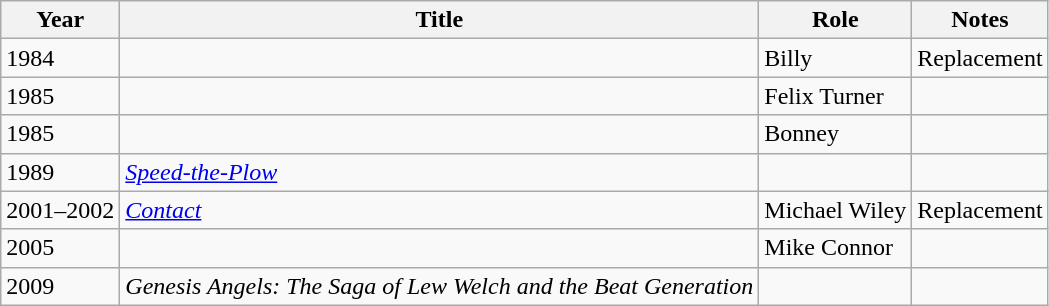<table class="wikitable sortable">
<tr>
<th>Year</th>
<th>Title</th>
<th>Role</th>
<th class="unsortable">Notes</th>
</tr>
<tr>
<td>1984</td>
<td><em></em></td>
<td>Billy</td>
<td>Replacement</td>
</tr>
<tr>
<td>1985</td>
<td><em></em></td>
<td>Felix Turner</td>
<td></td>
</tr>
<tr>
<td>1985</td>
<td><em></em></td>
<td>Bonney</td>
<td></td>
</tr>
<tr>
<td>1989</td>
<td><em><a href='#'>Speed-the-Plow</a></em></td>
<td></td>
<td></td>
</tr>
<tr>
<td>2001–2002</td>
<td><em><a href='#'>Contact</a></em></td>
<td>Michael Wiley</td>
<td>Replacement</td>
</tr>
<tr>
<td>2005</td>
<td><em></em></td>
<td>Mike Connor</td>
<td></td>
</tr>
<tr>
<td>2009</td>
<td><em>Genesis Angels: The Saga of Lew Welch and the Beat Generation</em></td>
<td></td>
<td></td>
</tr>
</table>
